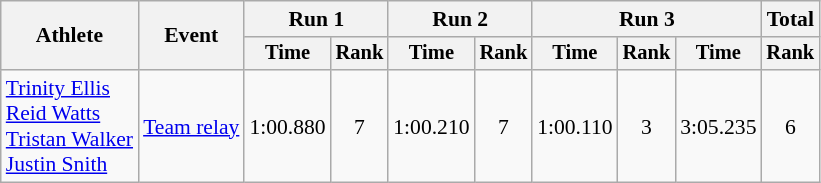<table class=wikitable style=font-size:90%>
<tr>
<th rowspan=2>Athlete</th>
<th rowspan=2>Event</th>
<th colspan=2>Run 1</th>
<th colspan=2>Run 2</th>
<th colspan=3>Run 3</th>
<th colspan=2>Total</th>
</tr>
<tr style=font-size:95%>
<th>Time</th>
<th>Rank</th>
<th>Time</th>
<th>Rank</th>
<th>Time</th>
<th>Rank</th>
<th>Time</th>
<th>Rank</th>
</tr>
<tr align=center>
<td align=left><a href='#'>Trinity Ellis</a><br><a href='#'>Reid Watts</a><br><a href='#'>Tristan Walker</a><br><a href='#'>Justin Snith</a></td>
<td align=left><a href='#'>Team relay</a></td>
<td>1:00.880</td>
<td>7</td>
<td>1:00.210</td>
<td>7</td>
<td>1:00.110</td>
<td>3</td>
<td>3:05.235</td>
<td>6</td>
</tr>
</table>
